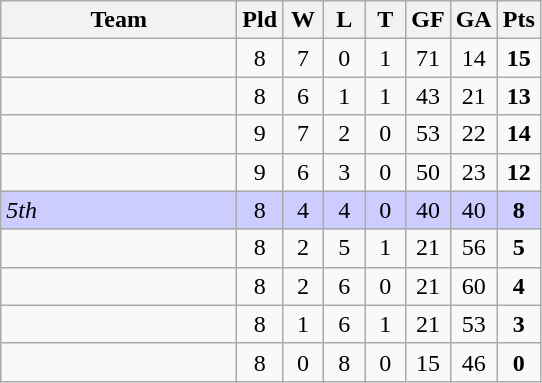<table class="wikitable">
<tr>
<th bgcolor="#efefef" width="150">Team</th>
<th bgcolor="#efefef" width="20">Pld</th>
<th bgcolor="#efefef" width="20">W</th>
<th bgcolor="#efefef" width="20">L</th>
<th bgcolor="#efefef" width="20">T</th>
<th bgcolor="#efefef" width="20">GF</th>
<th bgcolor="#efefef" width="20">GA</th>
<th bgcolor="#efefef" width="20">Pts</th>
</tr>
<tr align=center>
<td align=left></td>
<td>8</td>
<td>7</td>
<td>0</td>
<td>1</td>
<td>71</td>
<td>14</td>
<td><strong>15</strong></td>
</tr>
<tr align=center>
<td align=left></td>
<td>8</td>
<td>6</td>
<td>1</td>
<td>1</td>
<td>43</td>
<td>21</td>
<td><strong>13</strong></td>
</tr>
<tr align=center>
<td align=left></td>
<td>9</td>
<td>7</td>
<td>2</td>
<td>0</td>
<td>53</td>
<td>22</td>
<td><strong>14</strong></td>
</tr>
<tr align=center>
<td align=left></td>
<td>9</td>
<td>6</td>
<td>3</td>
<td>0</td>
<td>50</td>
<td>23</td>
<td><strong>12</strong></td>
</tr>
<tr align=center bgcolor="ccccff">
<td align=left> <em>5th</em></td>
<td>8</td>
<td>4</td>
<td>4</td>
<td>0</td>
<td>40</td>
<td>40</td>
<td><strong>8</strong></td>
</tr>
<tr align=center>
<td align=left></td>
<td>8</td>
<td>2</td>
<td>5</td>
<td>1</td>
<td>21</td>
<td>56</td>
<td><strong>5</strong></td>
</tr>
<tr align=center>
<td align=left></td>
<td>8</td>
<td>2</td>
<td>6</td>
<td>0</td>
<td>21</td>
<td>60</td>
<td><strong>4</strong></td>
</tr>
<tr align=center>
<td align=left></td>
<td>8</td>
<td>1</td>
<td>6</td>
<td>1</td>
<td>21</td>
<td>53</td>
<td><strong>3</strong></td>
</tr>
<tr align=center>
<td align=left></td>
<td>8</td>
<td>0</td>
<td>8</td>
<td>0</td>
<td>15</td>
<td>46</td>
<td><strong>0</strong></td>
</tr>
</table>
